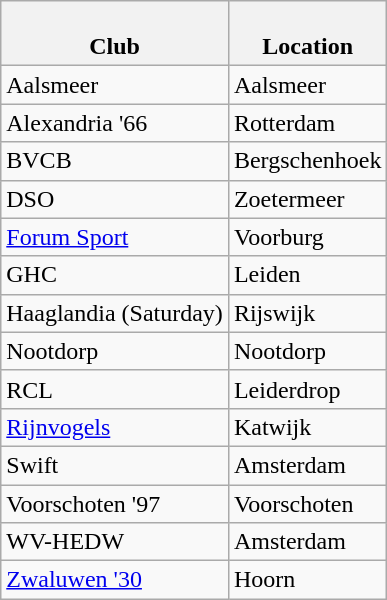<table class="wikitable">
<tr>
<th><br>Club</th>
<th><br>Location</th>
</tr>
<tr>
<td>Aalsmeer</td>
<td>Aalsmeer</td>
</tr>
<tr>
<td>Alexandria '66</td>
<td>Rotterdam</td>
</tr>
<tr>
<td>BVCB</td>
<td>Bergschenhoek</td>
</tr>
<tr>
<td>DSO</td>
<td>Zoetermeer</td>
</tr>
<tr>
<td><a href='#'>Forum Sport</a></td>
<td>Voorburg</td>
</tr>
<tr>
<td>GHC</td>
<td>Leiden</td>
</tr>
<tr>
<td>Haaglandia (Saturday)</td>
<td>Rijswijk</td>
</tr>
<tr>
<td>Nootdorp</td>
<td>Nootdorp</td>
</tr>
<tr>
<td>RCL</td>
<td>Leiderdrop</td>
</tr>
<tr>
<td><a href='#'>Rijnvogels</a></td>
<td>Katwijk</td>
</tr>
<tr>
<td>Swift</td>
<td>Amsterdam</td>
</tr>
<tr>
<td>Voorschoten '97</td>
<td>Voorschoten</td>
</tr>
<tr>
<td>WV-HEDW</td>
<td>Amsterdam</td>
</tr>
<tr>
<td><a href='#'>Zwaluwen '30</a></td>
<td>Hoorn</td>
</tr>
</table>
